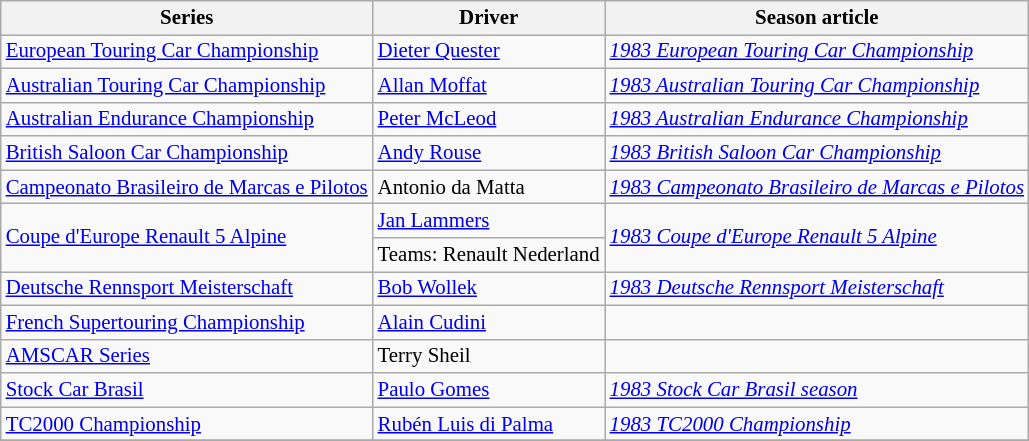<table class="wikitable" style="font-size: 87%;">
<tr>
<th>Series</th>
<th>Driver</th>
<th>Season article</th>
</tr>
<tr>
<td><a href='#'>European Touring Car Championship</a></td>
<td> <a href='#'>Dieter Quester</a></td>
<td><em><a href='#'>1983 European Touring Car Championship</a></em></td>
</tr>
<tr>
<td><a href='#'>Australian Touring Car Championship</a></td>
<td> <a href='#'>Allan Moffat</a></td>
<td><em><a href='#'>1983 Australian Touring Car Championship</a></em></td>
</tr>
<tr>
<td><a href='#'>Australian Endurance Championship</a></td>
<td> <a href='#'>Peter McLeod</a></td>
<td><em><a href='#'>1983 Australian Endurance Championship</a></em></td>
</tr>
<tr>
<td><a href='#'>British Saloon Car Championship</a></td>
<td> <a href='#'>Andy Rouse</a></td>
<td><em><a href='#'>1983 British Saloon Car Championship</a></em></td>
</tr>
<tr>
<td><a href='#'>Campeonato Brasileiro de Marcas e Pilotos</a></td>
<td> Antonio da Matta</td>
<td><em><a href='#'>1983 Campeonato Brasileiro de Marcas e Pilotos</a></em></td>
</tr>
<tr>
<td rowspan=2><a href='#'>Coupe d'Europe Renault 5 Alpine</a></td>
<td> <a href='#'>Jan Lammers</a></td>
<td rowspan=2><em><a href='#'>1983 Coupe d'Europe Renault 5 Alpine</a></em></td>
</tr>
<tr>
<td>Teams:  Renault Nederland</td>
</tr>
<tr>
<td><a href='#'>Deutsche Rennsport Meisterschaft</a></td>
<td> <a href='#'>Bob Wollek</a></td>
<td><em><a href='#'>1983 Deutsche Rennsport Meisterschaft</a></em></td>
</tr>
<tr>
<td><a href='#'>French Supertouring Championship</a></td>
<td> <a href='#'>Alain Cudini</a></td>
<td></td>
</tr>
<tr>
<td><a href='#'>AMSCAR Series</a></td>
<td> Terry Sheil</td>
<td></td>
</tr>
<tr>
<td><a href='#'>Stock Car Brasil</a></td>
<td> <a href='#'>Paulo Gomes</a></td>
<td><em><a href='#'>1983 Stock Car Brasil season</a></em></td>
</tr>
<tr>
<td><a href='#'>TC2000 Championship</a></td>
<td> <a href='#'>Rubén Luis di Palma</a></td>
<td><em><a href='#'>1983 TC2000 Championship</a></em></td>
</tr>
<tr>
</tr>
</table>
